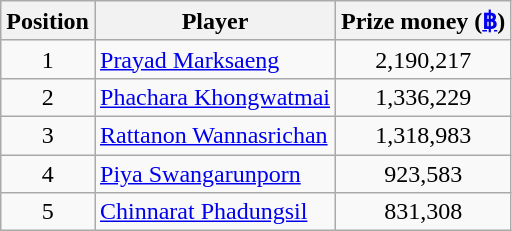<table class=wikitable>
<tr>
<th>Position</th>
<th>Player</th>
<th>Prize money (<a href='#'>฿</a>)</th>
</tr>
<tr>
<td align=center>1</td>
<td> <a href='#'>Prayad Marksaeng</a></td>
<td align=center>2,190,217</td>
</tr>
<tr>
<td align=center>2</td>
<td> <a href='#'>Phachara Khongwatmai</a></td>
<td align=center>1,336,229</td>
</tr>
<tr>
<td align=center>3</td>
<td> <a href='#'>Rattanon Wannasrichan</a></td>
<td align=center>1,318,983</td>
</tr>
<tr>
<td align=center>4</td>
<td> <a href='#'>Piya Swangarunporn</a></td>
<td align=center>923,583</td>
</tr>
<tr>
<td align=center>5</td>
<td> <a href='#'>Chinnarat Phadungsil</a></td>
<td align=center>831,308</td>
</tr>
</table>
